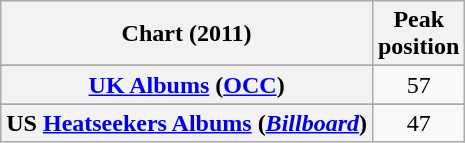<table class="wikitable sortable plainrowheaders" style="text-align:center">
<tr>
<th scope="col">Chart (2011)</th>
<th scope="col">Peak<br>position</th>
</tr>
<tr>
</tr>
<tr>
<th scope="row"><a href='#'>UK Albums</a> (<a href='#'>OCC</a>)</th>
<td>57</td>
</tr>
<tr>
</tr>
<tr>
<th scope="row">US <a href='#'>Heatseekers Albums</a> (<em><a href='#'>Billboard</a></em>)</th>
<td>47</td>
</tr>
</table>
